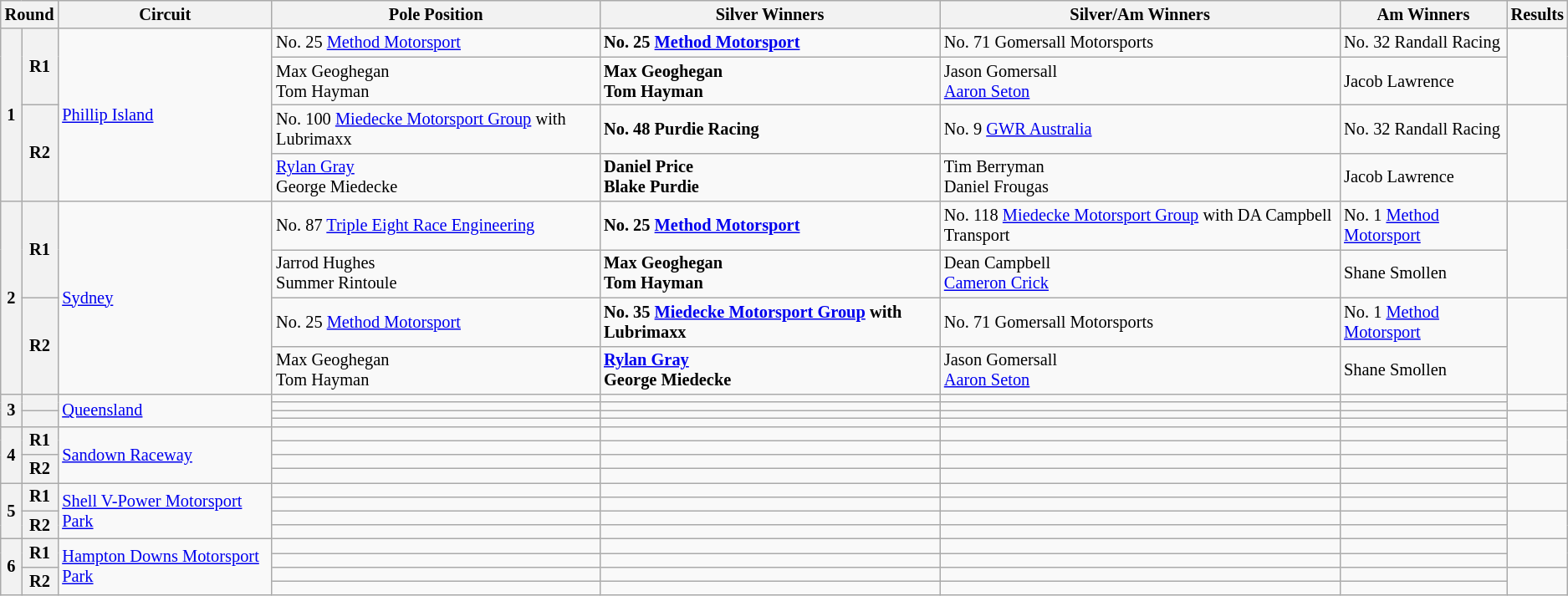<table class="wikitable" style="font-size:85%;">
<tr>
<th colspan="2">Round</th>
<th>Circuit</th>
<th>Pole Position</th>
<th>Silver Winners</th>
<th>Silver/Am Winners</th>
<th>Am Winners</th>
<th>Results</th>
</tr>
<tr>
<th rowspan="4">1</th>
<th rowspan="2">R1</th>
<td rowspan="4"> <a href='#'>Phillip Island</a></td>
<td> No. 25 <a href='#'>Method Motorsport</a></td>
<td><strong> No. 25 <a href='#'>Method Motorsport</a></strong></td>
<td> No. 71 Gomersall Motorsports</td>
<td> No. 32 Randall Racing</td>
<td rowspan="2"></td>
</tr>
<tr>
<td> Max Geoghegan<br> Tom Hayman</td>
<td><strong> Max Geoghegan<br> Tom Hayman</strong></td>
<td> Jason Gomersall<br> <a href='#'>Aaron Seton</a></td>
<td> Jacob Lawrence</td>
</tr>
<tr>
<th rowspan="2">R2</th>
<td> No. 100 <a href='#'>Miedecke Motorsport Group</a> with Lubrimaxx</td>
<td><strong> No. 48 Purdie Racing</strong></td>
<td> No. 9 <a href='#'>GWR Australia</a></td>
<td> No. 32 Randall Racing</td>
<td rowspan="2"></td>
</tr>
<tr>
<td> <a href='#'>Rylan Gray</a><br> George Miedecke</td>
<td><strong> Daniel Price<br> Blake Purdie</strong></td>
<td> Tim Berryman<br> Daniel Frougas</td>
<td> Jacob Lawrence</td>
</tr>
<tr>
<th rowspan="4">2</th>
<th rowspan="2">R1</th>
<td rowspan="4"> <a href='#'>Sydney</a></td>
<td> No. 87 <a href='#'>Triple Eight Race Engineering</a></td>
<td><strong> No. 25 <a href='#'>Method Motorsport</a></strong></td>
<td> No. 118 <a href='#'>Miedecke Motorsport Group</a> with DA Campbell Transport</td>
<td> No. 1 <a href='#'>Method Motorsport</a></td>
<td rowspan="2"></td>
</tr>
<tr>
<td> Jarrod Hughes<br> Summer Rintoule</td>
<td><strong> Max Geoghegan<br> Tom Hayman</strong></td>
<td> Dean Campbell<br> <a href='#'>Cameron Crick</a></td>
<td> Shane Smollen</td>
</tr>
<tr>
<th rowspan="2">R2</th>
<td> No. 25 <a href='#'>Method Motorsport</a></td>
<td><strong> No. 35 <a href='#'>Miedecke Motorsport Group</a> with Lubrimaxx</strong></td>
<td> No. 71 Gomersall Motorsports</td>
<td> No. 1 <a href='#'>Method Motorsport</a></td>
<td rowspan="2"></td>
</tr>
<tr>
<td> Max Geoghegan<br> Tom Hayman</td>
<td><strong> <a href='#'>Rylan Gray</a><br> George Miedecke</strong></td>
<td> Jason Gomersall<br> <a href='#'>Aaron Seton</a></td>
<td> Shane Smollen</td>
</tr>
<tr>
<th rowspan="4">3</th>
<th rowspan="2"></th>
<td rowspan="4"> <a href='#'>Queensland</a></td>
<td></td>
<td></td>
<td></td>
<td></td>
<td rowspan="2"></td>
</tr>
<tr>
<td></td>
<td></td>
<td></td>
<td></td>
</tr>
<tr>
<th rowspan="2"></th>
<td></td>
<td></td>
<td></td>
<td></td>
<td rowspan="2"></td>
</tr>
<tr>
<td></td>
<td></td>
<td></td>
<td></td>
</tr>
<tr>
<th rowspan="4">4</th>
<th rowspan="2">R1</th>
<td rowspan="4"> <a href='#'>Sandown Raceway</a></td>
<td></td>
<td></td>
<td></td>
<td></td>
<td rowspan="2"></td>
</tr>
<tr>
<td></td>
<td></td>
<td></td>
<td></td>
</tr>
<tr>
<th rowspan="2">R2</th>
<td></td>
<td></td>
<td></td>
<td></td>
<td rowspan="2"></td>
</tr>
<tr>
<td></td>
<td></td>
<td></td>
<td></td>
</tr>
<tr>
<th rowspan="4">5</th>
<th rowspan="2">R1</th>
<td rowspan="4"> <a href='#'>Shell V-Power Motorsport Park</a></td>
<td></td>
<td></td>
<td></td>
<td></td>
<td rowspan="2"></td>
</tr>
<tr>
<td></td>
<td></td>
<td></td>
<td></td>
</tr>
<tr>
<th rowspan="2">R2</th>
<td></td>
<td></td>
<td></td>
<td></td>
<td rowspan="2"></td>
</tr>
<tr>
<td></td>
<td></td>
<td></td>
<td></td>
</tr>
<tr>
<th rowspan="4">6</th>
<th rowspan="2">R1</th>
<td rowspan="4"> <a href='#'>Hampton Downs Motorsport Park</a></td>
<td></td>
<td></td>
<td></td>
<td></td>
<td rowspan="2"></td>
</tr>
<tr>
<td></td>
<td></td>
<td></td>
<td></td>
</tr>
<tr>
<th rowspan="2">R2</th>
<td></td>
<td></td>
<td></td>
<td></td>
<td rowspan="2"></td>
</tr>
<tr>
<td></td>
<td></td>
<td></td>
<td></td>
</tr>
</table>
